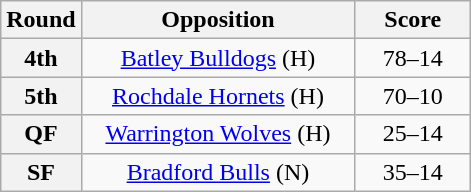<table class="wikitable plainrowheaders" style="text-align:center;margin:0">
<tr>
<th scope="col" style="width:25px">Round</th>
<th scope="col" style="width:175px">Opposition</th>
<th scope="col" style="width:70px">Score</th>
</tr>
<tr>
<th scope=row style="text-align:center">4th</th>
<td> <a href='#'>Batley Bulldogs</a> (H)</td>
<td>78–14</td>
</tr>
<tr>
<th scope=row style="text-align:center">5th</th>
<td> <a href='#'>Rochdale Hornets</a> (H)</td>
<td>70–10</td>
</tr>
<tr>
<th scope=row style="text-align:center">QF</th>
<td> <a href='#'>Warrington Wolves</a> (H)</td>
<td>25–14</td>
</tr>
<tr>
<th scope=row style="text-align:center">SF</th>
<td> <a href='#'>Bradford Bulls</a> (N)</td>
<td>35–14</td>
</tr>
</table>
